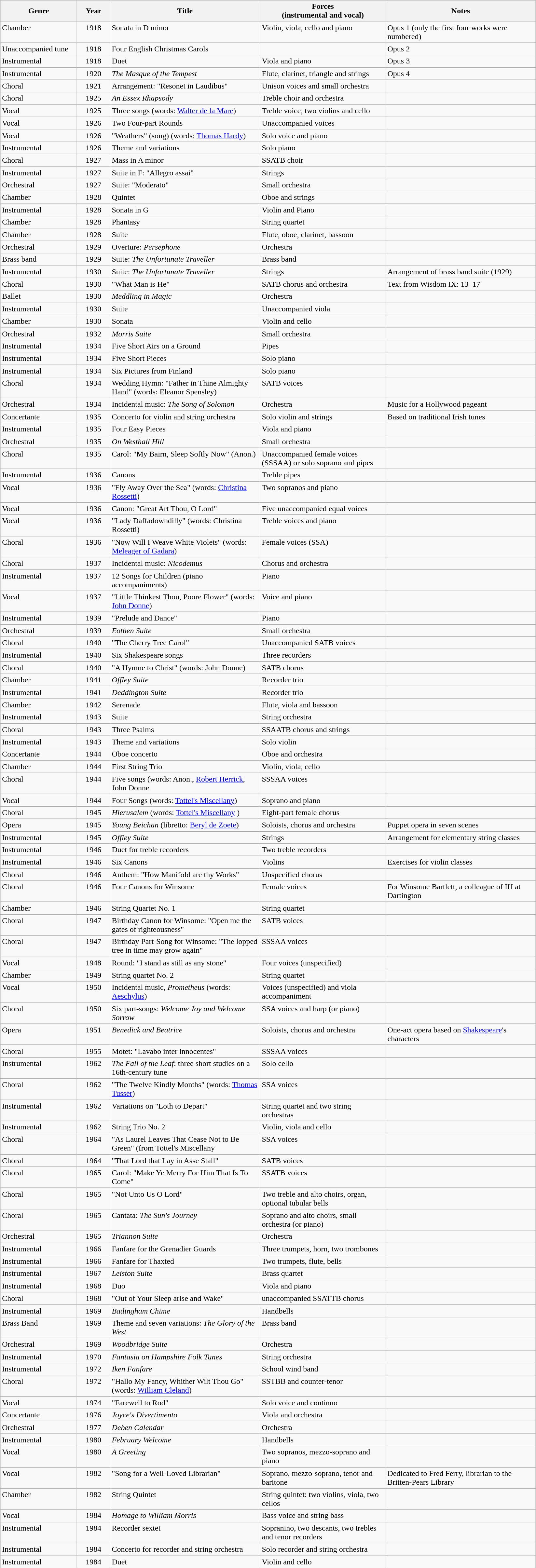<table class="sortable wikitable" style="margins:auto; width=95%;">
<tr>
<th width="150">Genre</th>
<th width="60">Year</th>
<th width="300">Title</th>
<th width="250">Forces<br>(instrumental and vocal)</th>
<th width="300">Notes</th>
</tr>
<tr valign="top">
<td>Chamber</td>
<td align=center>1918</td>
<td>Sonata in D minor</td>
<td>Violin, viola, cello and piano</td>
<td>Opus 1 (only the first four works were numbered)</td>
</tr>
<tr valign="top">
<td>Unaccompanied tune</td>
<td align=center>1918</td>
<td>Four English Christmas Carols</td>
<td></td>
<td>Opus 2</td>
</tr>
<tr valign="top">
<td>Instrumental</td>
<td align=center>1918</td>
<td>Duet</td>
<td>Viola and piano</td>
<td>Opus 3</td>
</tr>
<tr valign="top">
<td>Instrumental</td>
<td align=center>1920</td>
<td><em>The Masque of the Tempest</em></td>
<td>Flute, clarinet, triangle and strings</td>
<td>Opus 4</td>
</tr>
<tr valign="top">
<td>Choral</td>
<td align=center>1921</td>
<td>Arrangement: "Resonet in Laudibus"</td>
<td>Unison voices and small orchestra</td>
<td></td>
</tr>
<tr valign="top">
<td>Choral</td>
<td align=center>1925</td>
<td><em>An Essex Rhapsody</em></td>
<td>Treble choir and orchestra</td>
<td></td>
</tr>
<tr valign="top">
<td>Vocal</td>
<td align=center>1925</td>
<td>Three songs (words: <a href='#'>Walter de la Mare</a>)</td>
<td>Treble voice, two violins and cello</td>
<td></td>
</tr>
<tr valign="top">
<td>Vocal</td>
<td align=center>1926</td>
<td>Two Four-part Rounds</td>
<td>Unaccompanied voices</td>
<td></td>
</tr>
<tr valign="top">
<td>Vocal</td>
<td align=center>1926</td>
<td>"Weathers" (song) (words: <a href='#'>Thomas Hardy</a>)</td>
<td>Solo voice and piano</td>
<td></td>
</tr>
<tr valign="top">
<td>Instrumental</td>
<td align=center>1926</td>
<td>Theme and variations</td>
<td>Solo piano</td>
<td></td>
</tr>
<tr valign="top">
<td>Choral</td>
<td align=center>1927</td>
<td>Mass in A minor</td>
<td>SSATB choir</td>
<td></td>
</tr>
<tr valign="top">
<td>Instrumental</td>
<td align=center>1927</td>
<td>Suite in F: "Allegro assai"</td>
<td>Strings</td>
<td></td>
</tr>
<tr valign="top">
<td>Orchestral</td>
<td align=center>1927</td>
<td>Suite: "Moderato"</td>
<td>Small orchestra</td>
<td></td>
</tr>
<tr valign="top">
<td>Chamber</td>
<td align=center>1928</td>
<td>Quintet</td>
<td>Oboe and strings</td>
<td></td>
</tr>
<tr valign="top">
<td>Instrumental</td>
<td align=center>1928</td>
<td>Sonata in G</td>
<td>Violin and Piano</td>
<td></td>
</tr>
<tr valign="top">
<td>Chamber</td>
<td align=center>1928</td>
<td>Phantasy</td>
<td>String quartet</td>
</tr>
<tr valign="top">
<td>Chamber</td>
<td align=center>1928</td>
<td>Suite</td>
<td>Flute, oboe, clarinet, bassoon</td>
<td></td>
</tr>
<tr valign="top">
<td>Orchestral</td>
<td align=center>1929</td>
<td>Overture: <em>Persephone</em></td>
<td>Orchestra</td>
<td></td>
</tr>
<tr valign="top">
<td>Brass band</td>
<td align=center>1929</td>
<td>Suite: <em>The Unfortunate Traveller</em></td>
<td>Brass band</td>
<td></td>
</tr>
<tr valign="top">
<td>Instrumental</td>
<td align=center>1930</td>
<td>Suite: <em>The Unfortunate Traveller</em></td>
<td>Strings</td>
<td>Arrangement of brass band suite (1929)</td>
</tr>
<tr valign="top">
<td>Choral</td>
<td align=center>1930</td>
<td>"What Man is He"</td>
<td>SATB chorus and orchestra</td>
<td>Text from Wisdom IX: 13–17</td>
</tr>
<tr valign="top">
<td>Ballet</td>
<td align=center>1930</td>
<td><em>Meddling in Magic</em></td>
<td>Orchestra</td>
<td></td>
</tr>
<tr valign="top">
<td>Instrumental</td>
<td align=center>1930</td>
<td>Suite</td>
<td>Unaccompanied viola</td>
<td></td>
</tr>
<tr valign="top">
<td>Chamber</td>
<td align=center>1930</td>
<td>Sonata</td>
<td>Violin and cello</td>
<td></td>
</tr>
<tr valign="top">
<td>Orchestral</td>
<td align=center>1932</td>
<td><em>Morris Suite</em></td>
<td>Small orchestra</td>
<td></td>
</tr>
<tr valign="top">
<td>Instrumental</td>
<td align=center>1934</td>
<td>Five Short Airs on a Ground</td>
<td>Pipes</td>
<td></td>
</tr>
<tr valign="top">
<td>Instrumental</td>
<td align=center>1934</td>
<td>Five Short Pieces</td>
<td>Solo piano</td>
<td></td>
</tr>
<tr valign="top">
<td>Instrumental</td>
<td align=center>1934</td>
<td>Six Pictures from Finland</td>
<td>Solo piano</td>
<td></td>
</tr>
<tr valign="top">
<td>Choral</td>
<td align=center>1934</td>
<td>Wedding Hymn: "Father in Thine Almighty Hand" (words: Eleanor Spensley)</td>
<td>SATB voices</td>
<td></td>
</tr>
<tr valign="top">
<td>Orchestral</td>
<td align=center>1934</td>
<td>Incidental music: <em>The Song of Solomon</em></td>
<td>Orchestra</td>
<td>Music for a Hollywood pageant</td>
</tr>
<tr valign="top">
<td>Concertante</td>
<td align=center>1935</td>
<td>Concerto for violin and string orchestra</td>
<td>Solo violin and strings</td>
<td>Based on traditional Irish tunes</td>
</tr>
<tr valign="top">
<td>Instrumental</td>
<td align=center>1935</td>
<td>Four Easy Pieces</td>
<td>Viola and piano</td>
<td></td>
</tr>
<tr valign="top">
<td>Orchestral</td>
<td align=center>1935</td>
<td><em>On Westhall Hill</em></td>
<td>Small orchestra</td>
<td></td>
</tr>
<tr valign="top">
<td>Choral</td>
<td align=center>1935</td>
<td>Carol: "My Bairn, Sleep Softly Now" (Anon.)</td>
<td>Unaccompanied female voices (SSSAA) or solo soprano and pipes</td>
</tr>
<tr valign="top">
<td>Instrumental</td>
<td align=center>1936</td>
<td>Canons</td>
<td>Treble pipes</td>
<td></td>
</tr>
<tr valign="top">
<td>Vocal</td>
<td align=center>1936</td>
<td>"Fly Away Over the Sea" (words: <a href='#'>Christina Rossetti</a>)</td>
<td>Two sopranos and piano</td>
<td></td>
</tr>
<tr valign="top">
<td>Vocal</td>
<td align=center>1936</td>
<td>Canon: "Great Art Thou, O Lord"</td>
<td>Five unaccompanied equal voices</td>
<td></td>
</tr>
<tr valign="top">
<td>Vocal</td>
<td align=center>1936</td>
<td>"Lady Daffadowndilly" (words: Christina Rossetti)</td>
<td>Treble voices and piano</td>
<td></td>
</tr>
<tr valign="top">
<td>Choral</td>
<td align=center>1936</td>
<td>"Now Will I Weave White Violets" (words: <a href='#'>Meleager of Gadara</a>)</td>
<td>Female voices (SSA)</td>
<td></td>
</tr>
<tr valign="top">
<td>Choral</td>
<td align=center>1937</td>
<td>Incidental music: <em>Nicodemus</em></td>
<td>Chorus and orchestra</td>
<td></td>
</tr>
<tr valign="top">
<td>Instrumental</td>
<td align=center>1937</td>
<td>12 Songs for Children (piano accompaniments)</td>
<td>Piano</td>
<td></td>
</tr>
<tr valign="top">
<td>Vocal</td>
<td align=center>1937</td>
<td>"Little Thinkest Thou, Poore Flower" (words: <a href='#'>John Donne</a>)</td>
<td>Voice and piano</td>
<td></td>
</tr>
<tr valign="top">
<td>Instrumental</td>
<td align=center>1939</td>
<td>"Prelude and Dance"</td>
<td>Piano</td>
<td></td>
</tr>
<tr valign="top">
<td>Orchestral</td>
<td align=center>1939</td>
<td><em>Eothen Suite</em></td>
<td>Small orchestra</td>
<td></td>
</tr>
<tr valign="top">
<td>Choral</td>
<td align=center>1940</td>
<td>"The Cherry Tree Carol"</td>
<td>Unaccompanied SATB voices</td>
<td></td>
</tr>
<tr valign="top">
<td>Instrumental</td>
<td align=center>1940</td>
<td>Six Shakespeare songs</td>
<td>Three recorders</td>
<td></td>
</tr>
<tr valign="top">
<td>Choral</td>
<td align=center>1940</td>
<td>"A Hymne to Christ" (words: John Donne)</td>
<td>SATB chorus</td>
<td></td>
</tr>
<tr valign="top">
<td>Chamber</td>
<td align=center>1941</td>
<td><em>Offley Suite</em></td>
<td>Recorder trio</td>
<td></td>
</tr>
<tr valign="top">
<td>Instrumental</td>
<td align=center>1941</td>
<td><em>Deddington Suite</em></td>
<td>Recorder trio</td>
<td></td>
</tr>
<tr valign="top">
<td>Chamber</td>
<td align=center>1942</td>
<td>Serenade</td>
<td>Flute, viola and bassoon</td>
<td></td>
</tr>
<tr valign="top">
<td>Instrumental</td>
<td align=center>1943</td>
<td>Suite</td>
<td>String orchestra</td>
<td></td>
</tr>
<tr valign="top">
<td>Choral</td>
<td align=center>1943</td>
<td>Three Psalms</td>
<td>SSAATB chorus and strings</td>
<td></td>
</tr>
<tr valign="top">
<td>Instrumental</td>
<td align=center>1943</td>
<td>Theme and variations</td>
<td>Solo violin</td>
<td></td>
</tr>
<tr valign="top">
<td>Concertante</td>
<td align=center>1944</td>
<td>Oboe concerto</td>
<td>Oboe and orchestra</td>
<td></td>
</tr>
<tr valign="top">
<td>Chamber</td>
<td align=center>1944</td>
<td>First String Trio</td>
<td>Violin, viola, cello</td>
<td></td>
</tr>
<tr valign="top">
<td>Choral</td>
<td align=center>1944</td>
<td>Five songs (words: Anon., <a href='#'>Robert Herrick</a>, John Donne</td>
<td>SSSAA voices</td>
<td></td>
</tr>
<tr valign="top">
<td>Vocal</td>
<td align=center>1944</td>
<td>Four Songs (words: <a href='#'>Tottel's Miscellany</a>)</td>
<td>Soprano and piano</td>
<td></td>
</tr>
<tr valign="top">
<td>Choral</td>
<td align=center>1945</td>
<td><em>Hierusalem</em> (words: <a href='#'>Tottel's Miscellany</a> )</td>
<td>Eight-part female chorus</td>
<td></td>
</tr>
<tr valign="top">
<td>Opera</td>
<td align=center>1945</td>
<td><em>Young Beichan</em> (libretto: <a href='#'>Beryl de Zoete</a>)</td>
<td>Soloists, chorus and orchestra</td>
<td>Puppet opera in seven scenes</td>
</tr>
<tr valign="top">
<td>Instrumental</td>
<td align=center>1945</td>
<td><em>Offley Suite</em></td>
<td>Strings</td>
<td>Arrangement for elementary string classes</td>
</tr>
<tr valign="top">
<td>Instrumental</td>
<td align=center>1946</td>
<td>Duet for treble recorders</td>
<td>Two treble recorders</td>
<td></td>
</tr>
<tr valign="top">
<td>Instrumental</td>
<td align=center>1946</td>
<td>Six Canons</td>
<td>Violins</td>
<td>Exercises for violin classes</td>
</tr>
<tr valign="top">
<td>Choral</td>
<td align=center>1946</td>
<td>Anthem: "How Manifold are thy Works"</td>
<td>Unspecified chorus</td>
<td></td>
</tr>
<tr valign="top">
<td>Choral</td>
<td align=center>1946</td>
<td>Four Canons for Winsome</td>
<td>Female voices</td>
<td>For Winsome Bartlett, a colleague of IH at Dartington</td>
</tr>
<tr valign="top">
<td>Chamber</td>
<td align=center>1946</td>
<td>String Quartet No. 1</td>
<td>String quartet</td>
<td></td>
</tr>
<tr valign="top">
<td>Choral</td>
<td align=center>1947</td>
<td>Birthday Canon for Winsome: "Open me the gates of righteousness"</td>
<td>SATB voices</td>
<td></td>
</tr>
<tr valign="top">
<td>Choral</td>
<td align=center>1947</td>
<td>Birthday Part-Song for Winsome: "The lopped tree in time may grow again"</td>
<td>SSSAA voices</td>
<td></td>
</tr>
<tr valign="top">
<td>Vocal</td>
<td align=center>1948</td>
<td>Round: "I stand as still as any stone"</td>
<td>Four voices (unspecified)</td>
<td></td>
</tr>
<tr valign="top">
<td>Chamber</td>
<td align=center>1949</td>
<td>String quartet No. 2</td>
<td>String quartet</td>
<td></td>
</tr>
<tr valign="top">
<td>Vocal</td>
<td align=center>1950</td>
<td>Incidental music, <em>Prometheus</em> (words: <a href='#'>Aeschylus</a>)</td>
<td>Voices (unspecified) and viola accompaniment</td>
<td></td>
</tr>
<tr valign="top">
<td>Choral</td>
<td align=center>1950</td>
<td>Six part-songs: <em>Welcome Joy and Welcome Sorrow</em></td>
<td>SSA voices and harp (or piano)</td>
<td></td>
</tr>
<tr valign="top">
<td>Opera</td>
<td align=center>1951</td>
<td><em>Benedick and Beatrice</em></td>
<td>Soloists, chorus and orchestra</td>
<td>One-act opera based on <a href='#'>Shakespeare</a>'s characters</td>
</tr>
<tr valign="top">
<td>Choral</td>
<td align=center>1955</td>
<td>Motet: "Lavabo inter innocentes"</td>
<td>SSSAA voices</td>
<td></td>
</tr>
<tr valign="top">
<td>Instrumental</td>
<td align=center>1962</td>
<td><em>The Fall of the Leaf</em>: three short studies on a 16th-century tune</td>
<td>Solo cello</td>
<td></td>
</tr>
<tr valign="top">
<td>Choral</td>
<td align=center>1962</td>
<td>"The Twelve Kindly Months" (words: <a href='#'>Thomas Tusser</a>)</td>
<td>SSA voices</td>
<td></td>
</tr>
<tr valign="top">
<td>Instrumental</td>
<td align=center>1962</td>
<td>Variations on "Loth to Depart"</td>
<td>String quartet and two string orchestras</td>
<td></td>
</tr>
<tr valign="top">
<td>Instrumental</td>
<td align=center>1962</td>
<td>String Trio No. 2</td>
<td>Violin, viola and cello</td>
<td></td>
</tr>
<tr valign="top">
<td>Choral</td>
<td align=center>1964</td>
<td>"As Laurel Leaves That Cease Not to Be Green" (from Tottel's Miscellany</td>
<td>SSA voices</td>
<td></td>
</tr>
<tr valign="top">
<td>Choral</td>
<td align=center>1964</td>
<td>"That Lord that Lay in Asse Stall"</td>
<td>SATB voices</td>
<td></td>
</tr>
<tr valign="top">
<td>Choral</td>
<td align=center>1965</td>
<td>Carol: "Make Ye Merry For Him That Is To Come"</td>
<td>SSATB voices</td>
<td></td>
</tr>
<tr valign="top">
<td>Choral</td>
<td align=center>1965</td>
<td>"Not Unto Us O Lord"</td>
<td>Two treble and alto choirs, organ, optional tubular bells</td>
<td></td>
</tr>
<tr valign="top">
<td>Choral</td>
<td align=center>1965</td>
<td>Cantata: <em>The Sun's Journey</em></td>
<td>Soprano and alto choirs, small orchestra (or piano)</td>
<td></td>
</tr>
<tr valign="top">
<td>Orchestral</td>
<td align=center>1965</td>
<td><em>Triannon Suite</em></td>
<td>Orchestra</td>
<td></td>
</tr>
<tr valign="top">
<td>Instrumental</td>
<td align=center>1966</td>
<td>Fanfare for the Grenadier Guards</td>
<td>Three trumpets, horn, two trombones</td>
<td></td>
</tr>
<tr valign="top">
<td>Instrumental</td>
<td align=center>1966</td>
<td>Fanfare for Thaxted</td>
<td>Two trumpets, flute, bells</td>
<td></td>
</tr>
<tr valign="top">
<td>Instrumental</td>
<td align=center>1967</td>
<td><em>Leiston Suite</em></td>
<td>Brass quartet</td>
<td></td>
</tr>
<tr valign="top">
<td>Instrumental</td>
<td align=center>1968</td>
<td>Duo</td>
<td>Viola and piano</td>
<td></td>
</tr>
<tr valign="top">
<td>Choral</td>
<td align=center>1968</td>
<td>"Out of Your Sleep arise and Wake"</td>
<td>unaccompanied SSATTB chorus</td>
<td></td>
</tr>
<tr valign="top">
<td>Instrumental</td>
<td align=center>1969</td>
<td><em>Badingham Chime</em></td>
<td>Handbells</td>
<td></td>
</tr>
<tr valign="top">
<td>Brass Band</td>
<td align=center>1969</td>
<td>Theme and seven variations: <em>The Glory of the West</em></td>
<td>Brass band</td>
<td></td>
</tr>
<tr valign="top">
<td>Orchestral</td>
<td align=center>1969</td>
<td><em>Woodbridge Suite</em></td>
<td>Orchestra</td>
<td></td>
</tr>
<tr valign="top">
<td>Instrumental</td>
<td align=center>1970</td>
<td><em>Fantasia on Hampshire Folk Tunes</em></td>
<td>String orchestra</td>
<td></td>
</tr>
<tr valign="top">
<td>Instrumental</td>
<td align=center>1972</td>
<td><em>Iken Fanfare</em></td>
<td>School wind band</td>
<td></td>
</tr>
<tr valign="top">
<td>Choral</td>
<td align=center>1972</td>
<td>"Hallo My Fancy, Whither Wilt Thou Go" (words: <a href='#'>William Cleland</a>)</td>
<td>SSTBB and counter-tenor</td>
<td></td>
</tr>
<tr valign="top">
<td>Vocal</td>
<td align=center>1974</td>
<td>"Farewell to Rod"</td>
<td>Solo voice and continuo</td>
<td></td>
</tr>
<tr valign="top">
<td>Concertante</td>
<td align=center>1976</td>
<td><em>Joyce's Divertimento</em></td>
<td>Viola and orchestra</td>
<td></td>
</tr>
<tr valign="top">
<td>Orchestral</td>
<td align=center>1977</td>
<td><em>Deben Calendar</em></td>
<td>Orchestra</td>
<td></td>
</tr>
<tr valign="top">
<td>Instrumental</td>
<td align=center>1980</td>
<td><em>February Welcome</em></td>
<td>Handbells</td>
<td></td>
</tr>
<tr valign="top">
<td>Vocal</td>
<td align=center>1980</td>
<td><em>A Greeting</em></td>
<td>Two sopranos, mezzo-soprano and piano</td>
<td></td>
</tr>
<tr valign="top">
<td>Vocal</td>
<td align=center>1982</td>
<td>"Song for a Well-Loved Librarian"</td>
<td>Soprano, mezzo-soprano, tenor and baritone</td>
<td>Dedicated to Fred Ferry, librarian to the Britten-Pears Library</td>
</tr>
<tr valign="top">
<td>Chamber</td>
<td align=center>1982</td>
<td>String Quintet</td>
<td>String quintet: two violins, viola, two cellos</td>
<td></td>
</tr>
<tr valign="top">
<td>Vocal</td>
<td align=center>1984</td>
<td><em>Homage to William Morris</em></td>
<td>Bass voice and string bass</td>
<td></td>
</tr>
<tr valign="top">
<td>Instrumental</td>
<td align=center>1984</td>
<td>Recorder sextet</td>
<td>Sopranino, two descants, two trebles and tenor recorders</td>
<td></td>
</tr>
<tr valign="top">
<td>Instrumental</td>
<td align=center>1984</td>
<td>Concerto for recorder and string orchestra</td>
<td>Solo recorder and string orchestra</td>
<td></td>
</tr>
<tr valign="top">
<td>Instrumental</td>
<td align=center>1984</td>
<td>Duet</td>
<td>Violin and cello</td>
<td></td>
</tr>
</table>
